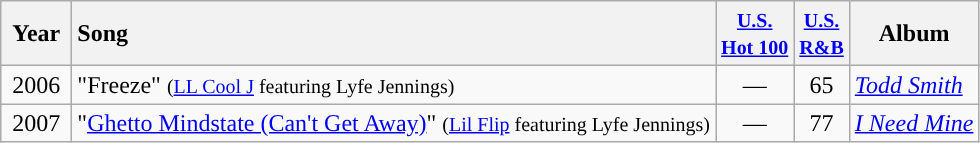<table class="wikitable" style="text-align:center;">
<tr>
<th style="width:40px;">Year</th>
<th style="text-align:left;">Song</th>
<th><small><a href='#'>U.S. <br>Hot 100</a></small></th>
<th><small><a href='#'>U.S. <br>R&B</a></small></th>
<th>Album</th>
</tr>
<tr>
<td>2006</td>
<td style="text-align:left; ">"Freeze" <small>(<a href='#'>LL Cool J</a> featuring Lyfe Jennings)</small></td>
<td>—</td>
<td>65</td>
<td style="text-align:left; "><em><a href='#'>Todd Smith</a></em></td>
</tr>
<tr>
<td>2007</td>
<td style="text-align:left;">"<a href='#'>Ghetto Mindstate (Can't Get Away)</a>" <small>(<a href='#'>Lil Flip</a> featuring Lyfe Jennings)</small></td>
<td>—</td>
<td>77</td>
<td style="text-align:left;"><em><a href='#'>I Need Mine</a></em></td>
</tr>
</table>
